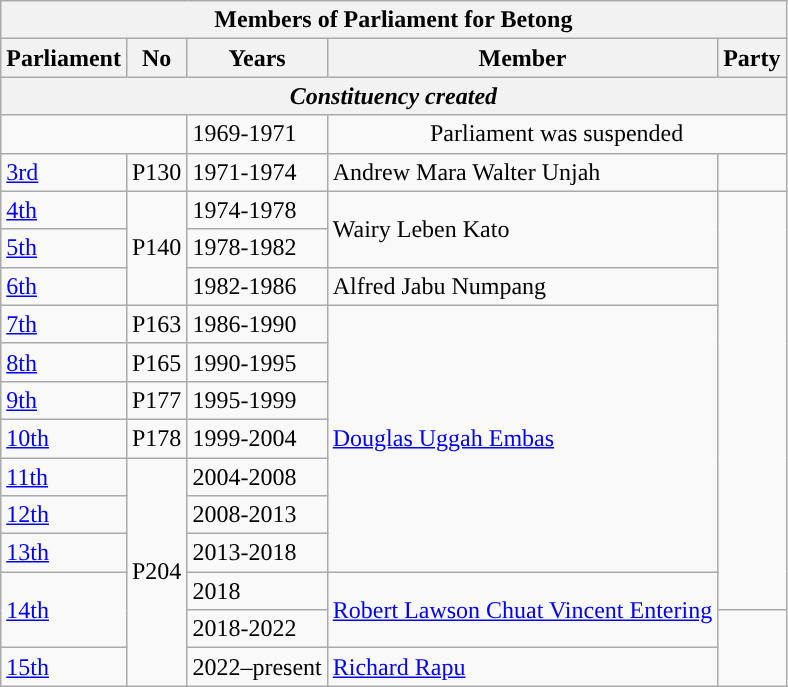<table class=wikitable>
<tr>
<th colspan="5">Members of Parliament for Betong</th>
</tr>
<tr>
<th>Parliament</th>
<th>No</th>
<th>Years</th>
<th>Member</th>
<th>Party</th>
</tr>
<tr>
<th colspan="5" align="center"><em>Constituency created</em></th>
</tr>
<tr>
<td colspan="2"></td>
<td>1969-1971</td>
<td colspan=2 align=center>Parliament was suspended</td>
</tr>
<tr>
<td><a href='#'>3rd</a></td>
<td>P130</td>
<td>1971-1974</td>
<td>Andrew Mara Walter Unjah</td>
<td></td>
</tr>
<tr>
<td><a href='#'>4th</a></td>
<td rowspan="3">P140</td>
<td>1974-1978</td>
<td rowspan=2>Wairy Leben Kato</td>
<td rowspan="11"></td>
</tr>
<tr>
<td><a href='#'>5th</a></td>
<td>1978-1982</td>
</tr>
<tr>
<td><a href='#'>6th</a></td>
<td>1982-1986</td>
<td>Alfred Jabu Numpang</td>
</tr>
<tr>
<td><a href='#'>7th</a></td>
<td>P163</td>
<td>1986-1990</td>
<td rowspan=7><a href='#'>Douglas Uggah Embas</a></td>
</tr>
<tr>
<td><a href='#'>8th</a></td>
<td>P165</td>
<td>1990-1995</td>
</tr>
<tr>
<td><a href='#'>9th</a></td>
<td>P177</td>
<td>1995-1999</td>
</tr>
<tr>
<td><a href='#'>10th</a></td>
<td>P178</td>
<td>1999-2004</td>
</tr>
<tr>
<td><a href='#'>11th</a></td>
<td rowspan="6">P204</td>
<td>2004-2008</td>
</tr>
<tr>
<td><a href='#'>12th</a></td>
<td>2008-2013</td>
</tr>
<tr>
<td><a href='#'>13th</a></td>
<td>2013-2018</td>
</tr>
<tr>
<td rowspan=2><a href='#'>14th</a></td>
<td>2018</td>
<td rowspan=2><a href='#'>Robert Lawson Chuat Vincent Entering</a></td>
</tr>
<tr>
<td>2018-2022</td>
<td rowspan="2"></td>
</tr>
<tr>
<td><a href='#'>15th</a></td>
<td>2022–present</td>
<td><a href='#'>Richard Rapu</a></td>
</tr>
</table>
